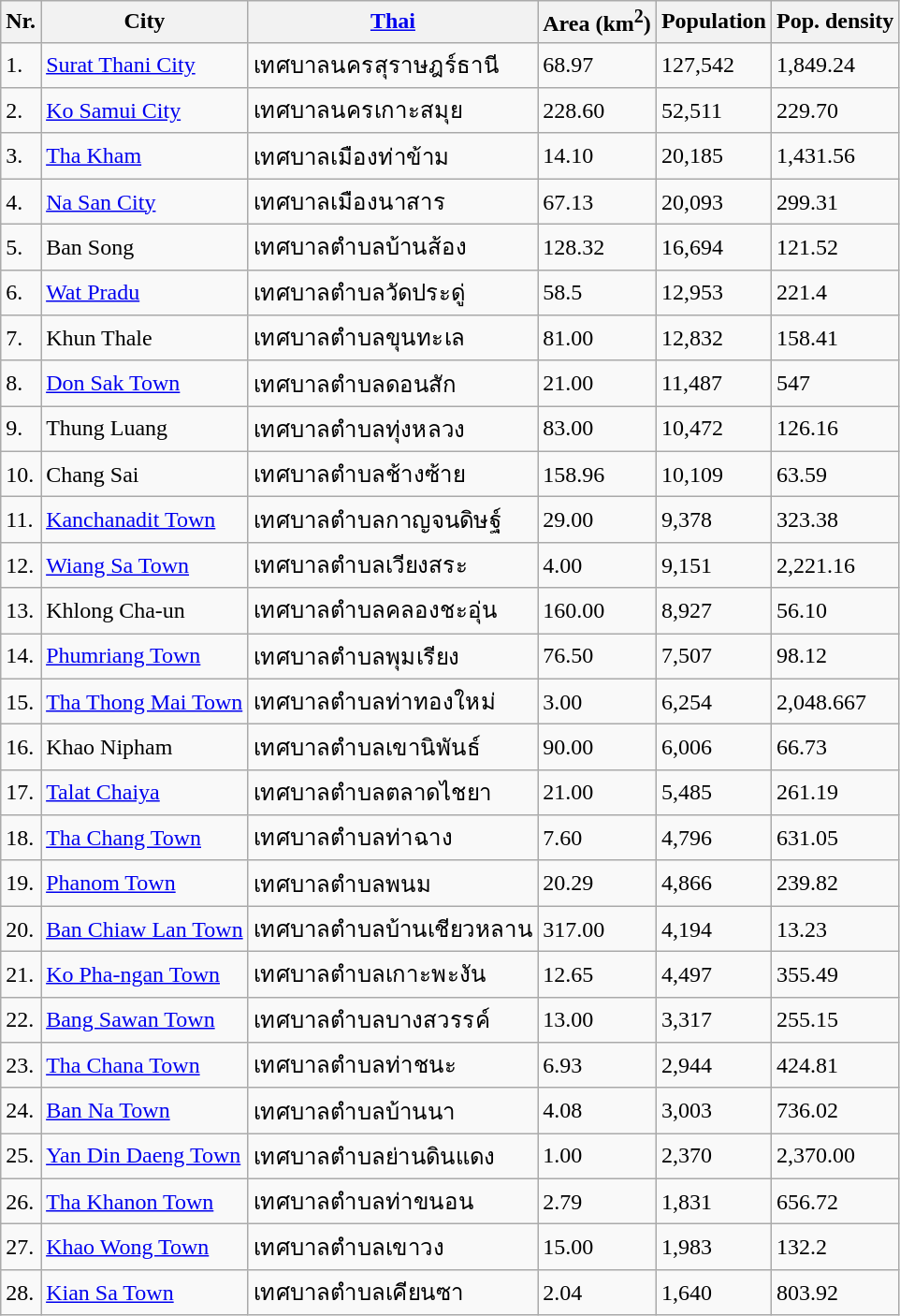<table class="wikitable sortable">
<tr>
<th bgcolor="#efefef">Nr.</th>
<th bgcolor="#efefef">City</th>
<th bgcolor="#efefef"><a href='#'>Thai</a></th>
<th bgcolor="#efefef">Area (km<sup>2</sup>)</th>
<th bgcolor="#efefef">Population</th>
<th bgcolor="#efefef">Pop. density</th>
</tr>
<tr>
<td>1.</td>
<td><a href='#'>Surat Thani City</a></td>
<td>เทศบาลนครสุราษฎร์ธานี</td>
<td>68.97</td>
<td>127,542</td>
<td>1,849.24</td>
</tr>
<tr>
<td>2.</td>
<td><a href='#'>Ko Samui City</a></td>
<td>เทศบาลนครเกาะสมุย</td>
<td>228.60</td>
<td>52,511</td>
<td>229.70</td>
</tr>
<tr>
<td>3.</td>
<td><a href='#'>Tha Kham</a></td>
<td>เทศบาลเมืองท่าข้าม</td>
<td>14.10</td>
<td>20,185</td>
<td>1,431.56</td>
</tr>
<tr>
<td>4.</td>
<td><a href='#'>Na San City</a></td>
<td>เทศบาลเมืองนาสาร</td>
<td>67.13</td>
<td>20,093</td>
<td>299.31</td>
</tr>
<tr>
<td>5.</td>
<td>Ban Song</td>
<td>เทศบาลตำบลบ้านส้อง</td>
<td>128.32</td>
<td>16,694</td>
<td>121.52</td>
</tr>
<tr>
<td>6.</td>
<td><a href='#'>Wat Pradu</a></td>
<td>เทศบาลตำบลวัดประดู่</td>
<td>58.5</td>
<td>12,953</td>
<td>221.4</td>
</tr>
<tr>
<td>7.</td>
<td>Khun Thale</td>
<td>เทศบาลตำบลขุนทะเล</td>
<td>81.00</td>
<td>12,832</td>
<td>158.41</td>
</tr>
<tr>
<td>8.</td>
<td><a href='#'>Don Sak Town</a></td>
<td>เทศบาลตำบลดอนสัก</td>
<td>21.00</td>
<td>11,487</td>
<td>547</td>
</tr>
<tr>
<td>9.</td>
<td>Thung Luang</td>
<td>เทศบาลตำบลทุ่งหลวง</td>
<td>83.00</td>
<td>10,472</td>
<td>126.16</td>
</tr>
<tr>
<td>10.</td>
<td>Chang Sai</td>
<td>เทศบาลตำบลช้างซ้าย</td>
<td>158.96</td>
<td>10,109</td>
<td>63.59</td>
</tr>
<tr>
<td>11.</td>
<td><a href='#'>Kanchanadit Town</a></td>
<td>เทศบาลตำบลกาญจนดิษฐ์</td>
<td>29.00</td>
<td>9,378</td>
<td>323.38</td>
</tr>
<tr>
<td>12.</td>
<td><a href='#'>Wiang Sa Town</a></td>
<td>เทศบาลตำบลเวียงสระ</td>
<td>4.00</td>
<td>9,151</td>
<td>2,221.16</td>
</tr>
<tr>
<td>13.</td>
<td>Khlong Cha-un</td>
<td>เทศบาลตำบลคลองชะอุ่น</td>
<td>160.00</td>
<td>8,927</td>
<td>56.10</td>
</tr>
<tr>
<td>14.</td>
<td><a href='#'>Phumriang Town</a></td>
<td>เทศบาลตำบลพุมเรียง</td>
<td>76.50</td>
<td>7,507</td>
<td>98.12</td>
</tr>
<tr>
<td>15.</td>
<td><a href='#'>Tha Thong Mai Town</a></td>
<td>เทศบาลตำบลท่าทองใหม่</td>
<td>3.00</td>
<td>6,254</td>
<td>2,048.667</td>
</tr>
<tr>
<td>16.</td>
<td>Khao Nipham</td>
<td>เทศบาลตำบลเขานิพันธ์</td>
<td>90.00</td>
<td>6,006</td>
<td>66.73</td>
</tr>
<tr>
<td>17.</td>
<td><a href='#'>Talat Chaiya</a></td>
<td>เทศบาลตำบลตลาดไชยา</td>
<td>21.00</td>
<td>5,485</td>
<td>261.19</td>
</tr>
<tr>
<td>18.</td>
<td><a href='#'>Tha Chang Town</a></td>
<td>เทศบาลตำบลท่าฉาง</td>
<td>7.60</td>
<td>4,796</td>
<td>631.05</td>
</tr>
<tr>
<td>19.</td>
<td><a href='#'>Phanom Town</a></td>
<td>เทศบาลตำบลพนม</td>
<td>20.29</td>
<td>4,866</td>
<td>239.82</td>
</tr>
<tr>
<td>20.</td>
<td><a href='#'>Ban Chiaw Lan Town</a></td>
<td>เทศบาลตำบลบ้านเชียวหลาน</td>
<td>317.00</td>
<td>4,194</td>
<td>13.23</td>
</tr>
<tr>
<td>21.</td>
<td><a href='#'>Ko Pha-ngan Town</a></td>
<td>เทศบาลตำบลเกาะพะงัน</td>
<td>12.65</td>
<td>4,497</td>
<td>355.49</td>
</tr>
<tr>
<td>22.</td>
<td><a href='#'>Bang Sawan Town</a></td>
<td>เทศบาลตำบลบางสวรรค์</td>
<td>13.00</td>
<td>3,317</td>
<td>255.15</td>
</tr>
<tr>
<td>23.</td>
<td><a href='#'>Tha Chana Town</a></td>
<td>เทศบาลตำบลท่าชนะ</td>
<td>6.93</td>
<td>2,944</td>
<td>424.81</td>
</tr>
<tr>
<td>24.</td>
<td><a href='#'>Ban Na Town</a></td>
<td>เทศบาลตำบลบ้านนา</td>
<td>4.08</td>
<td>3,003</td>
<td>736.02</td>
</tr>
<tr>
<td>25.</td>
<td><a href='#'>Yan Din Daeng Town</a></td>
<td>เทศบาลตำบลย่านดินแดง</td>
<td>1.00</td>
<td>2,370</td>
<td>2,370.00</td>
</tr>
<tr>
<td>26.</td>
<td><a href='#'>Tha Khanon Town</a></td>
<td>เทศบาลตำบลท่าขนอน</td>
<td>2.79</td>
<td>1,831</td>
<td>656.72</td>
</tr>
<tr>
<td>27.</td>
<td><a href='#'>Khao Wong Town</a></td>
<td>เทศบาลตำบลเขาวง</td>
<td>15.00</td>
<td>1,983</td>
<td>132.2</td>
</tr>
<tr>
<td>28.</td>
<td><a href='#'>Kian Sa Town</a></td>
<td>เทศบาลตำบลเคียนซา</td>
<td>2.04</td>
<td>1,640</td>
<td>803.92</td>
</tr>
</table>
